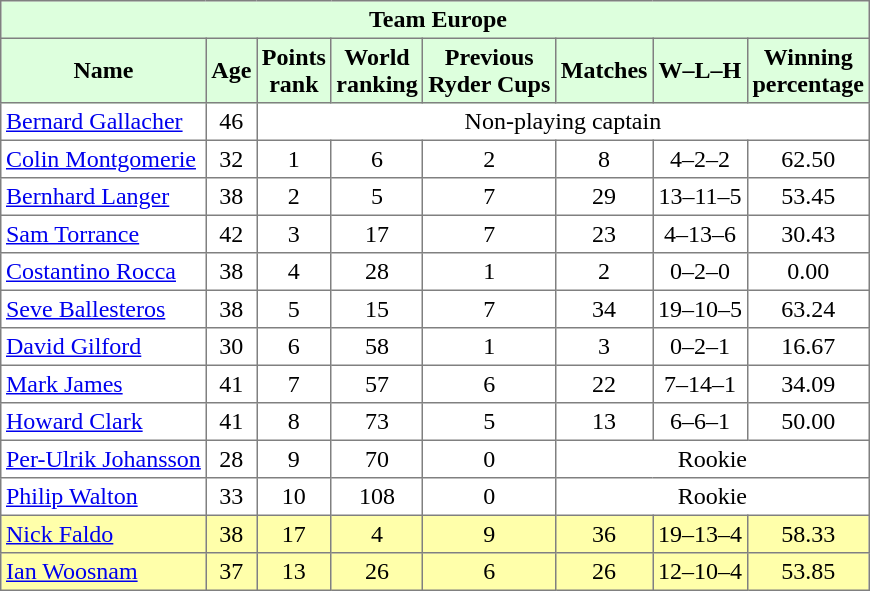<table border="1" cellpadding="3" style="border-collapse: collapse;text-align:center">
<tr style="background:#dfd;">
<td colspan="8"> <strong>Team Europe</strong></td>
</tr>
<tr style="background:#dfd;">
<th>Name</th>
<th>Age</th>
<th>Points<br>rank</th>
<th>World<br>ranking</th>
<th>Previous<br>Ryder Cups</th>
<th>Matches</th>
<th>W–L–H</th>
<th>Winning<br>percentage</th>
</tr>
<tr>
<td align=left> <a href='#'>Bernard Gallacher</a></td>
<td>46</td>
<td colspan="6">Non-playing captain</td>
</tr>
<tr>
<td align=left> <a href='#'>Colin Montgomerie</a></td>
<td>32</td>
<td>1</td>
<td>6</td>
<td>2</td>
<td>8</td>
<td>4–2–2</td>
<td>62.50</td>
</tr>
<tr>
<td align=left> <a href='#'>Bernhard Langer</a></td>
<td>38</td>
<td>2</td>
<td>5</td>
<td>7</td>
<td>29</td>
<td>13–11–5</td>
<td>53.45</td>
</tr>
<tr>
<td align=left> <a href='#'>Sam Torrance</a></td>
<td>42</td>
<td>3</td>
<td>17</td>
<td>7</td>
<td>23</td>
<td>4–13–6</td>
<td>30.43</td>
</tr>
<tr>
<td align=left> <a href='#'>Costantino Rocca</a></td>
<td>38</td>
<td>4</td>
<td>28</td>
<td>1</td>
<td>2</td>
<td>0–2–0</td>
<td>0.00</td>
</tr>
<tr>
<td align=left> <a href='#'>Seve Ballesteros</a></td>
<td>38</td>
<td>5</td>
<td>15</td>
<td>7</td>
<td>34</td>
<td>19–10–5</td>
<td>63.24</td>
</tr>
<tr>
<td align=left> <a href='#'>David Gilford</a></td>
<td>30</td>
<td>6</td>
<td>58</td>
<td>1</td>
<td>3</td>
<td>0–2–1</td>
<td>16.67</td>
</tr>
<tr>
<td align=left> <a href='#'>Mark James</a></td>
<td>41</td>
<td>7</td>
<td>57</td>
<td>6</td>
<td>22</td>
<td>7–14–1</td>
<td>34.09</td>
</tr>
<tr>
<td align=left> <a href='#'>Howard Clark</a></td>
<td>41</td>
<td>8</td>
<td>73</td>
<td>5</td>
<td>13</td>
<td>6–6–1</td>
<td>50.00</td>
</tr>
<tr>
<td align=left> <a href='#'>Per-Ulrik Johansson</a></td>
<td>28</td>
<td>9</td>
<td>70</td>
<td>0</td>
<td colspan="3">Rookie</td>
</tr>
<tr>
<td align=left> <a href='#'>Philip Walton</a></td>
<td>33</td>
<td>10</td>
<td>108</td>
<td>0</td>
<td colspan="3">Rookie</td>
</tr>
<tr style="background:#ffa;">
<td align=left> <a href='#'>Nick Faldo</a></td>
<td>38</td>
<td>17</td>
<td>4</td>
<td>9</td>
<td>36</td>
<td>19–13–4</td>
<td>58.33</td>
</tr>
<tr style="background:#ffa;">
<td align=left> <a href='#'>Ian Woosnam</a></td>
<td>37</td>
<td>13</td>
<td>26</td>
<td>6</td>
<td>26</td>
<td>12–10–4</td>
<td>53.85</td>
</tr>
</table>
